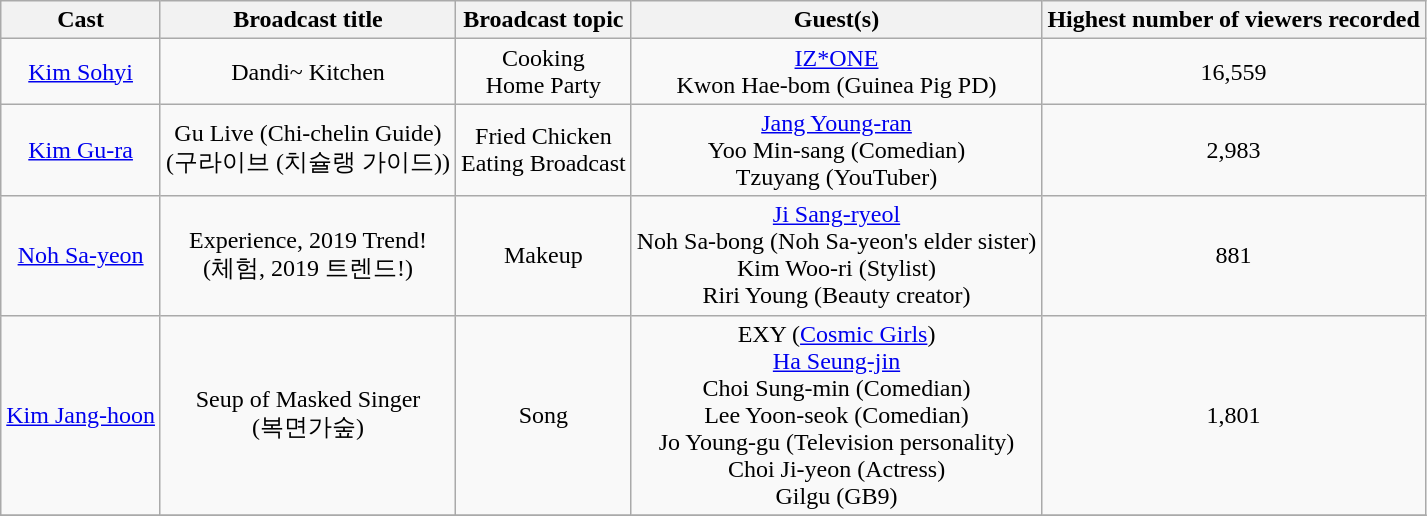<table class="wikitable" style="text-align:center">
<tr>
<th>Cast</th>
<th>Broadcast title</th>
<th>Broadcast topic</th>
<th>Guest(s)</th>
<th>Highest number of viewers recorded</th>
</tr>
<tr>
<td><a href='#'>Kim Sohyi</a></td>
<td>Dandi~ Kitchen</td>
<td>Cooking<br>Home Party</td>
<td><a href='#'>IZ*ONE</a><br>Kwon Hae-bom (Guinea Pig PD)</td>
<td>16,559</td>
</tr>
<tr>
<td><a href='#'>Kim Gu-ra</a></td>
<td>Gu Live (Chi-chelin Guide)<br>(구라이브 (치슐랭 가이드))</td>
<td>Fried Chicken<br>Eating Broadcast</td>
<td><a href='#'>Jang Young-ran</a><br>Yoo Min-sang (Comedian)<br>Tzuyang (YouTuber)</td>
<td>2,983</td>
</tr>
<tr>
<td><a href='#'>Noh Sa-yeon</a></td>
<td>Experience, 2019 Trend!<br>(체험, 2019 트렌드!)</td>
<td>Makeup</td>
<td><a href='#'>Ji Sang-ryeol</a><br>Noh Sa-bong (Noh Sa-yeon's elder sister)<br>Kim Woo-ri (Stylist)<br>Riri Young (Beauty creator)</td>
<td>881</td>
</tr>
<tr>
<td><a href='#'>Kim Jang-hoon</a></td>
<td>Seup of Masked Singer<br>(복면가숲)</td>
<td>Song</td>
<td>EXY (<a href='#'>Cosmic Girls</a>)<br><a href='#'>Ha Seung-jin</a><br>Choi Sung-min (Comedian)<br>Lee Yoon-seok (Comedian)<br>Jo Young-gu (Television personality)<br>Choi Ji-yeon (Actress)<br>Gilgu (GB9)</td>
<td>1,801</td>
</tr>
<tr>
</tr>
</table>
